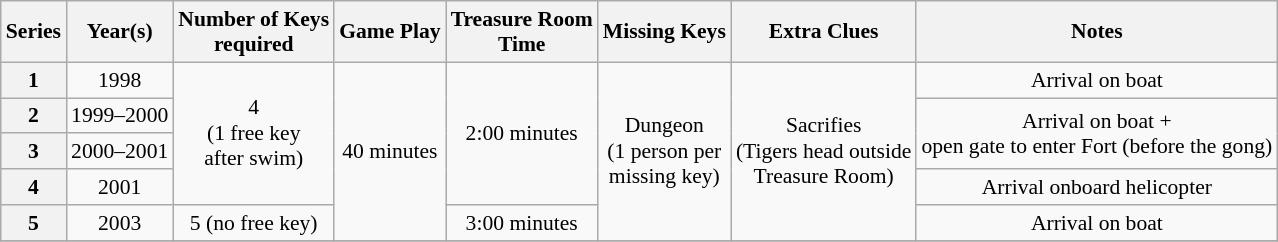<table class="wikitable" style="font-size:90%; text-align:center;">
<tr>
<th>Series</th>
<th>Year(s)</th>
<th>Number of Keys<br>required</th>
<th>Game Play</th>
<th>Treasure Room<br>Time</th>
<th>Missing Keys</th>
<th>Extra Clues</th>
<th>Notes</th>
</tr>
<tr>
<th>1</th>
<td>1998</td>
<td rowspan="4">4<br>(1 free key<br>after swim)</td>
<td rowspan="5">40 minutes</td>
<td rowspan="4">2:00 minutes</td>
<td rowspan="5">Dungeon<br>(1 person per<br>missing key)</td>
<td rowspan="5">Sacrifies<br>(Tigers head outside<br>Treasure Room)</td>
<td>Arrival on boat</td>
</tr>
<tr>
<th>2</th>
<td>1999–2000</td>
<td rowspan="2">Arrival on boat +<br>open gate to enter Fort (before the gong)</td>
</tr>
<tr>
<th>3</th>
<td>2000–2001</td>
</tr>
<tr>
<th>4</th>
<td>2001</td>
<td>Arrival onboard helicopter</td>
</tr>
<tr>
<th>5</th>
<td>2003</td>
<td>5 (no free key)</td>
<td>3:00 minutes</td>
<td>Arrival on boat</td>
</tr>
<tr>
</tr>
</table>
